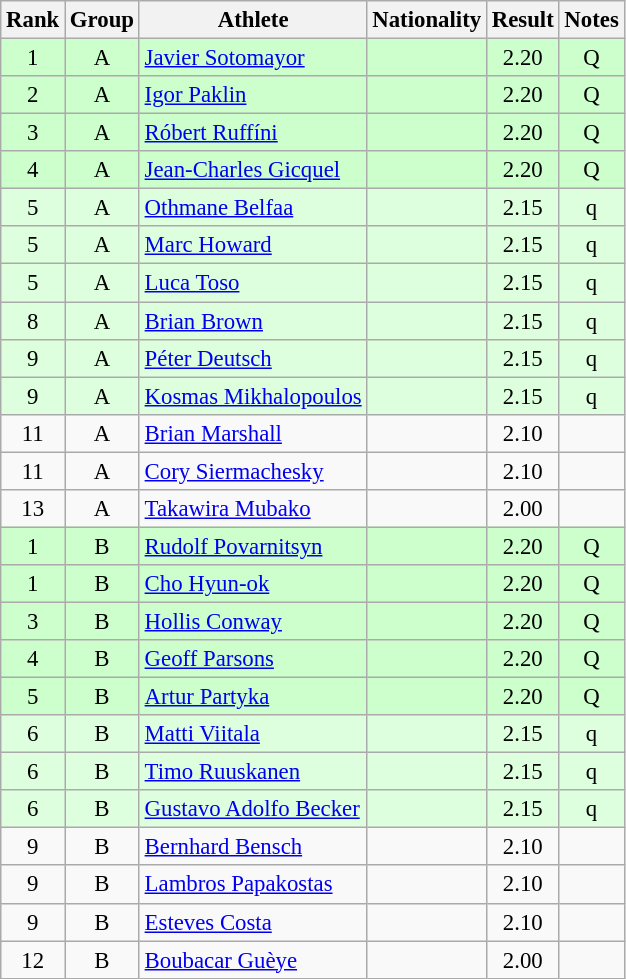<table class="wikitable sortable" style="text-align:center;font-size:95%">
<tr>
<th>Rank</th>
<th>Group</th>
<th>Athlete</th>
<th>Nationality</th>
<th>Result</th>
<th>Notes</th>
</tr>
<tr bgcolor=ccffcc>
<td>1</td>
<td>A</td>
<td align="left"><a href='#'>Javier Sotomayor</a></td>
<td align=left></td>
<td>2.20</td>
<td>Q</td>
</tr>
<tr bgcolor=ccffcc>
<td>2</td>
<td>A</td>
<td align="left"><a href='#'>Igor Paklin</a></td>
<td align=left></td>
<td>2.20</td>
<td>Q</td>
</tr>
<tr bgcolor=ccffcc>
<td>3</td>
<td>A</td>
<td align="left"><a href='#'>Róbert Ruffíni</a></td>
<td align=left></td>
<td>2.20</td>
<td>Q</td>
</tr>
<tr bgcolor=ccffcc>
<td>4</td>
<td>A</td>
<td align="left"><a href='#'>Jean-Charles Gicquel</a></td>
<td align=left></td>
<td>2.20</td>
<td>Q</td>
</tr>
<tr bgcolor=ddffdd>
<td>5</td>
<td>A</td>
<td align="left"><a href='#'>Othmane Belfaa</a></td>
<td align=left></td>
<td>2.15</td>
<td>q</td>
</tr>
<tr bgcolor=ddffdd>
<td>5</td>
<td>A</td>
<td align="left"><a href='#'>Marc Howard</a></td>
<td align=left></td>
<td>2.15</td>
<td>q</td>
</tr>
<tr bgcolor=ddffdd>
<td>5</td>
<td>A</td>
<td align="left"><a href='#'>Luca Toso</a></td>
<td align=left></td>
<td>2.15</td>
<td>q</td>
</tr>
<tr bgcolor=ddffdd>
<td>8</td>
<td>A</td>
<td align="left"><a href='#'>Brian Brown</a></td>
<td align=left></td>
<td>2.15</td>
<td>q</td>
</tr>
<tr bgcolor=ddffdd>
<td>9</td>
<td>A</td>
<td align="left"><a href='#'>Péter Deutsch</a></td>
<td align=left></td>
<td>2.15</td>
<td>q</td>
</tr>
<tr bgcolor=ddffdd>
<td>9</td>
<td>A</td>
<td align="left"><a href='#'>Kosmas Mikhalopoulos</a></td>
<td align=left></td>
<td>2.15</td>
<td>q</td>
</tr>
<tr>
<td>11</td>
<td>A</td>
<td align="left"><a href='#'>Brian Marshall</a></td>
<td align=left></td>
<td>2.10</td>
<td></td>
</tr>
<tr>
<td>11</td>
<td>A</td>
<td align="left"><a href='#'>Cory Siermachesky</a></td>
<td align=left></td>
<td>2.10</td>
<td></td>
</tr>
<tr>
<td>13</td>
<td>A</td>
<td align="left"><a href='#'>Takawira Mubako</a></td>
<td align=left></td>
<td>2.00</td>
<td></td>
</tr>
<tr bgcolor=ccffcc>
<td>1</td>
<td>B</td>
<td align="left"><a href='#'>Rudolf Povarnitsyn</a></td>
<td align=left></td>
<td>2.20</td>
<td>Q</td>
</tr>
<tr bgcolor=ccffcc>
<td>1</td>
<td>B</td>
<td align="left"><a href='#'>Cho Hyun-ok</a></td>
<td align=left></td>
<td>2.20</td>
<td>Q</td>
</tr>
<tr bgcolor=ccffcc>
<td>3</td>
<td>B</td>
<td align="left"><a href='#'>Hollis Conway</a></td>
<td align=left></td>
<td>2.20</td>
<td>Q</td>
</tr>
<tr bgcolor=ccffcc>
<td>4</td>
<td>B</td>
<td align="left"><a href='#'>Geoff Parsons</a></td>
<td align=left></td>
<td>2.20</td>
<td>Q</td>
</tr>
<tr bgcolor=ccffcc>
<td>5</td>
<td>B</td>
<td align="left"><a href='#'>Artur Partyka</a></td>
<td align=left></td>
<td>2.20</td>
<td>Q</td>
</tr>
<tr bgcolor=ddffdd>
<td>6</td>
<td>B</td>
<td align="left"><a href='#'>Matti Viitala</a></td>
<td align=left></td>
<td>2.15</td>
<td>q</td>
</tr>
<tr bgcolor=ddffdd>
<td>6</td>
<td>B</td>
<td align="left"><a href='#'>Timo Ruuskanen</a></td>
<td align=left></td>
<td>2.15</td>
<td>q</td>
</tr>
<tr bgcolor=ddffdd>
<td>6</td>
<td>B</td>
<td align="left"><a href='#'>Gustavo Adolfo Becker</a></td>
<td align=left></td>
<td>2.15</td>
<td>q</td>
</tr>
<tr>
<td>9</td>
<td>B</td>
<td align="left"><a href='#'>Bernhard Bensch</a></td>
<td align=left></td>
<td>2.10</td>
<td></td>
</tr>
<tr>
<td>9</td>
<td>B</td>
<td align="left"><a href='#'>Lambros Papakostas</a></td>
<td align=left></td>
<td>2.10</td>
<td></td>
</tr>
<tr>
<td>9</td>
<td>B</td>
<td align="left"><a href='#'>Esteves Costa</a></td>
<td align=left></td>
<td>2.10</td>
<td></td>
</tr>
<tr>
<td>12</td>
<td>B</td>
<td align="left"><a href='#'>Boubacar Guèye</a></td>
<td align=left></td>
<td>2.00</td>
<td></td>
</tr>
</table>
